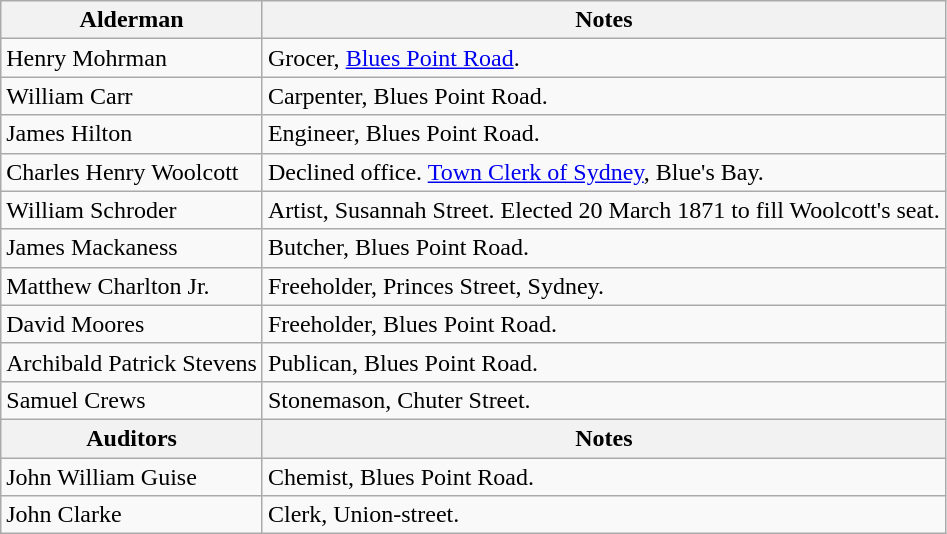<table class="wikitable">
<tr>
<th>Alderman</th>
<th>Notes</th>
</tr>
<tr>
<td>Henry Mohrman</td>
<td>Grocer, <a href='#'>Blues Point Road</a>.</td>
</tr>
<tr>
<td>William Carr</td>
<td>Carpenter, Blues Point Road.</td>
</tr>
<tr>
<td>James Hilton</td>
<td>Engineer, Blues Point Road.</td>
</tr>
<tr>
<td>Charles Henry Woolcott</td>
<td>Declined office. <a href='#'>Town Clerk of Sydney</a>, Blue's Bay.</td>
</tr>
<tr>
<td>William Schroder</td>
<td>Artist, Susannah Street. Elected 20 March 1871 to fill Woolcott's seat.</td>
</tr>
<tr>
<td>James Mackaness</td>
<td>Butcher, Blues Point Road.</td>
</tr>
<tr>
<td>Matthew Charlton Jr.</td>
<td>Freeholder, Princes Street, Sydney.</td>
</tr>
<tr>
<td>David Moores</td>
<td>Freeholder, Blues Point Road.</td>
</tr>
<tr>
<td>Archibald Patrick Stevens</td>
<td>Publican, Blues Point Road.</td>
</tr>
<tr>
<td>Samuel Crews</td>
<td>Stonemason, Chuter Street.</td>
</tr>
<tr>
<th>Auditors</th>
<th>Notes</th>
</tr>
<tr>
<td>John William Guise</td>
<td>Chemist, Blues Point Road.</td>
</tr>
<tr>
<td>John Clarke</td>
<td>Clerk, Union-street.</td>
</tr>
</table>
